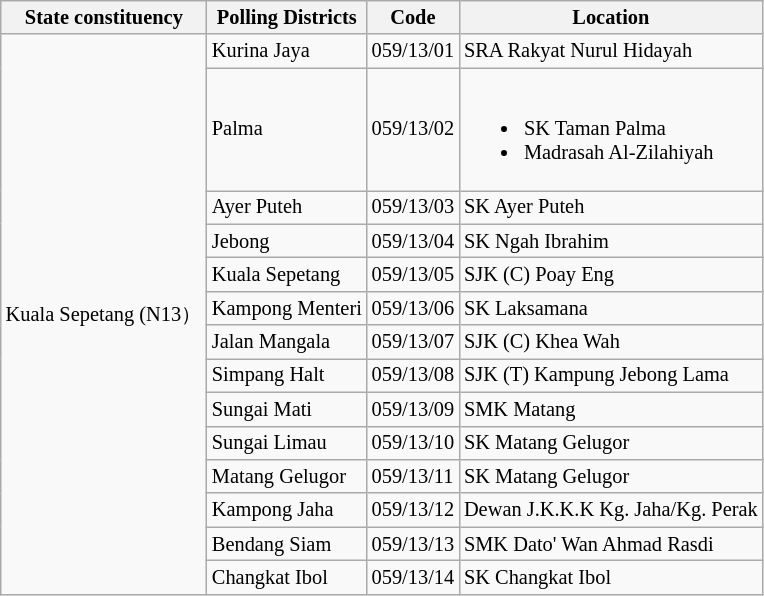<table class="wikitable sortable mw-collapsible" style="white-space:nowrap;font-size:85%">
<tr>
<th>State constituency</th>
<th>Polling Districts</th>
<th>Code</th>
<th>Location</th>
</tr>
<tr>
<td rowspan="14">Kuala Sepetang (N13）</td>
<td>Kurina Jaya</td>
<td>059/13/01</td>
<td>SRA Rakyat Nurul Hidayah</td>
</tr>
<tr>
<td>Palma</td>
<td>059/13/02</td>
<td><br><ul><li>SK Taman Palma</li><li>Madrasah Al-Zilahiyah</li></ul></td>
</tr>
<tr>
<td>Ayer Puteh</td>
<td>059/13/03</td>
<td>SK Ayer Puteh</td>
</tr>
<tr>
<td>Jebong</td>
<td>059/13/04</td>
<td>SK Ngah Ibrahim</td>
</tr>
<tr>
<td>Kuala Sepetang</td>
<td>059/13/05</td>
<td>SJK (C) Poay Eng</td>
</tr>
<tr>
<td>Kampong Menteri</td>
<td>059/13/06</td>
<td>SK Laksamana</td>
</tr>
<tr>
<td>Jalan Mangala</td>
<td>059/13/07</td>
<td>SJK (C) Khea Wah</td>
</tr>
<tr>
<td>Simpang Halt</td>
<td>059/13/08</td>
<td>SJK (T) Kampung Jebong Lama</td>
</tr>
<tr>
<td>Sungai Mati</td>
<td>059/13/09</td>
<td>SMK Matang</td>
</tr>
<tr>
<td>Sungai Limau</td>
<td>059/13/10</td>
<td>SK Matang Gelugor</td>
</tr>
<tr>
<td>Matang Gelugor</td>
<td>059/13/11</td>
<td>SK Matang Gelugor</td>
</tr>
<tr>
<td>Kampong Jaha</td>
<td>059/13/12</td>
<td>Dewan J.K.K.K Kg. Jaha/Kg. Perak</td>
</tr>
<tr>
<td>Bendang Siam</td>
<td>059/13/13</td>
<td>SMK Dato' Wan Ahmad Rasdi</td>
</tr>
<tr>
<td>Changkat Ibol</td>
<td>059/13/14</td>
<td>SK Changkat Ibol</td>
</tr>
</table>
